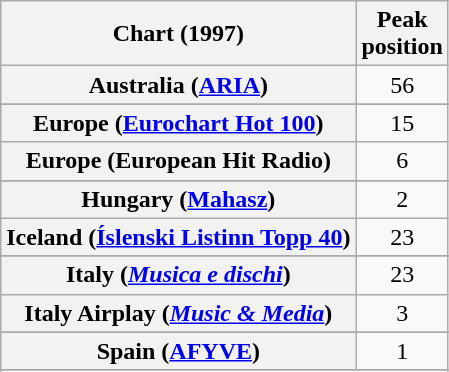<table class="wikitable sortable plainrowheaders" style="text-align:center">
<tr>
<th>Chart (1997)</th>
<th>Peak<br>position</th>
</tr>
<tr>
<th scope="row">Australia (<a href='#'>ARIA</a>)</th>
<td>56</td>
</tr>
<tr>
</tr>
<tr>
</tr>
<tr>
<th scope="row">Europe (<a href='#'>Eurochart Hot 100</a>)</th>
<td>15</td>
</tr>
<tr>
<th scope="row">Europe (European Hit Radio)</th>
<td>6</td>
</tr>
<tr>
</tr>
<tr>
<th scope="row">Hungary (<a href='#'>Mahasz</a>)</th>
<td>2</td>
</tr>
<tr>
<th scope="row">Iceland (<a href='#'>Íslenski Listinn Topp 40</a>)</th>
<td>23</td>
</tr>
<tr>
</tr>
<tr>
<th scope="row">Italy (<em><a href='#'>Musica e dischi</a></em>)</th>
<td align="center">23</td>
</tr>
<tr>
<th scope="row">Italy Airplay (<em><a href='#'>Music & Media</a></em>)</th>
<td>3</td>
</tr>
<tr>
</tr>
<tr>
</tr>
<tr>
</tr>
<tr>
<th scope="row">Spain (<a href='#'>AFYVE</a>)</th>
<td>1</td>
</tr>
<tr>
</tr>
<tr>
</tr>
</table>
